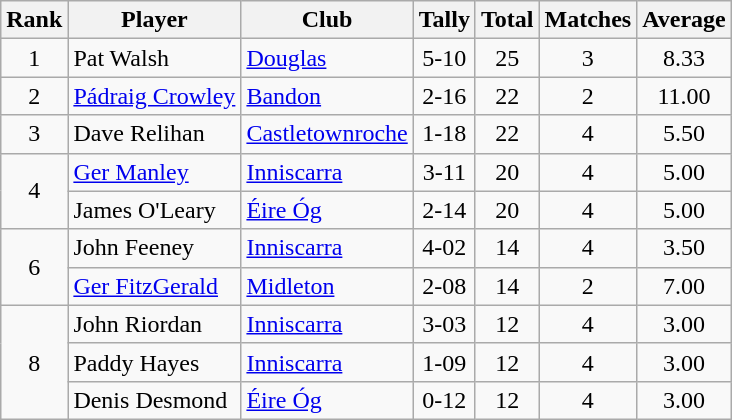<table class="wikitable">
<tr>
<th>Rank</th>
<th>Player</th>
<th>Club</th>
<th>Tally</th>
<th>Total</th>
<th>Matches</th>
<th>Average</th>
</tr>
<tr>
<td rowspan="1" style="text-align:center;">1</td>
<td>Pat Walsh</td>
<td><a href='#'>Douglas</a></td>
<td align=center>5-10</td>
<td align=center>25</td>
<td align=center>3</td>
<td align=center>8.33</td>
</tr>
<tr>
<td rowspan="1" style="text-align:center;">2</td>
<td><a href='#'>Pádraig Crowley</a></td>
<td><a href='#'>Bandon</a></td>
<td align=center>2-16</td>
<td align=center>22</td>
<td align=center>2</td>
<td align=center>11.00</td>
</tr>
<tr>
<td rowspan="1" style="text-align:center;">3</td>
<td>Dave Relihan</td>
<td><a href='#'>Castletownroche</a></td>
<td align=center>1-18</td>
<td align=center>22</td>
<td align=center>4</td>
<td align=center>5.50</td>
</tr>
<tr>
<td rowspan="2" style="text-align:center;">4</td>
<td><a href='#'>Ger Manley</a></td>
<td><a href='#'>Inniscarra</a></td>
<td align=center>3-11</td>
<td align=center>20</td>
<td align=center>4</td>
<td align=center>5.00</td>
</tr>
<tr>
<td>James O'Leary</td>
<td><a href='#'>Éire Óg</a></td>
<td align=center>2-14</td>
<td align=center>20</td>
<td align=center>4</td>
<td align=center>5.00</td>
</tr>
<tr>
<td rowspan="2" style="text-align:center;">6</td>
<td>John Feeney</td>
<td><a href='#'>Inniscarra</a></td>
<td align=center>4-02</td>
<td align=center>14</td>
<td align=center>4</td>
<td align=center>3.50</td>
</tr>
<tr>
<td><a href='#'>Ger FitzGerald</a></td>
<td><a href='#'>Midleton</a></td>
<td align=center>2-08</td>
<td align=center>14</td>
<td align=center>2</td>
<td align=center>7.00</td>
</tr>
<tr>
<td rowspan="3" style="text-align:center;">8</td>
<td>John Riordan</td>
<td><a href='#'>Inniscarra</a></td>
<td align=center>3-03</td>
<td align=center>12</td>
<td align=center>4</td>
<td align=center>3.00</td>
</tr>
<tr>
<td>Paddy Hayes</td>
<td><a href='#'>Inniscarra</a></td>
<td align=center>1-09</td>
<td align=center>12</td>
<td align=center>4</td>
<td align=center>3.00</td>
</tr>
<tr>
<td>Denis Desmond</td>
<td><a href='#'>Éire Óg</a></td>
<td align=center>0-12</td>
<td align=center>12</td>
<td align=center>4</td>
<td align=center>3.00</td>
</tr>
</table>
